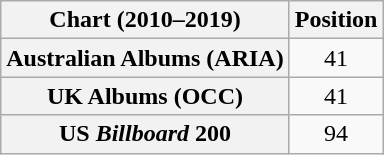<table class="wikitable sortable plainrowheaders" style="text-align:center">
<tr>
<th scope="col">Chart (2010–2019)</th>
<th scope="col">Position</th>
</tr>
<tr>
<th scope="row">Australian Albums (ARIA)</th>
<td>41</td>
</tr>
<tr>
<th scope="row">UK Albums (OCC)</th>
<td>41</td>
</tr>
<tr>
<th scope="row">US <em>Billboard</em> 200</th>
<td>94</td>
</tr>
</table>
